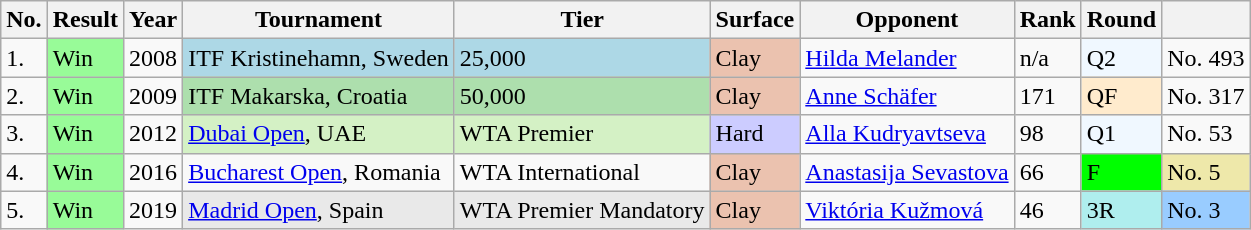<table class="sortable wikitable">
<tr>
<th>No.</th>
<th>Result</th>
<th>Year</th>
<th>Tournament</th>
<th>Tier</th>
<th>Surface</th>
<th>Opponent</th>
<th>Rank</th>
<th>Round</th>
<th></th>
</tr>
<tr>
<td>1.</td>
<td bgcolor=#98fb98>Win</td>
<td>2008</td>
<td bgcolor=lightblue>ITF Kristinehamn, Sweden</td>
<td bgcolor=lightblue>25,000</td>
<td bgcolor=ebc2af>Clay</td>
<td> <a href='#'>Hilda Melander</a></td>
<td>n/a</td>
<td bgcolor=f0f8ff>Q2</td>
<td>No. 493</td>
</tr>
<tr>
<td>2.</td>
<td bgcolor=#98fb98>Win</td>
<td>2009</td>
<td bgcolor=#addfad>ITF Makarska, Croatia</td>
<td bgcolor=#addfad>50,000</td>
<td bgcolor=ebc2af>Clay</td>
<td> <a href='#'>Anne Schäfer</a></td>
<td>171</td>
<td bgcolor=ffebcd>QF</td>
<td>No. 317</td>
</tr>
<tr>
<td>3.</td>
<td bgcolor=#98fb98>Win</td>
<td>2012</td>
<td bgcolor=#d4f1c5><a href='#'>Dubai Open</a>, UAE</td>
<td bgcolor=#d4f1c5>WTA Premier</td>
<td bgcolor=ccccff>Hard</td>
<td> <a href='#'>Alla Kudryavtseva</a></td>
<td>98</td>
<td bgcolor=f0f8ff>Q1</td>
<td>No. 53</td>
</tr>
<tr>
<td>4.</td>
<td bgcolor=#98fb98>Win</td>
<td>2016</td>
<td><a href='#'>Bucharest Open</a>, Romania</td>
<td>WTA International</td>
<td bgcolor=ebc2af>Clay</td>
<td> <a href='#'>Anastasija Sevastova</a></td>
<td>66</td>
<td bgcolor=lime>F</td>
<td bgcolor=eee8aa>No. 5</td>
</tr>
<tr>
<td>5.</td>
<td bgcolor=#98fb98>Win</td>
<td>2019</td>
<td bgcolor=e9e9e9><a href='#'>Madrid Open</a>, Spain</td>
<td bgcolor=e9e9e9>WTA Premier Mandatory</td>
<td bgcolor=ebc2af>Clay</td>
<td> <a href='#'>Viktória Kužmová</a></td>
<td>46</td>
<td bgcolor=afeeee>3R</td>
<td bgcolor=99ccff>No. 3</td>
</tr>
</table>
